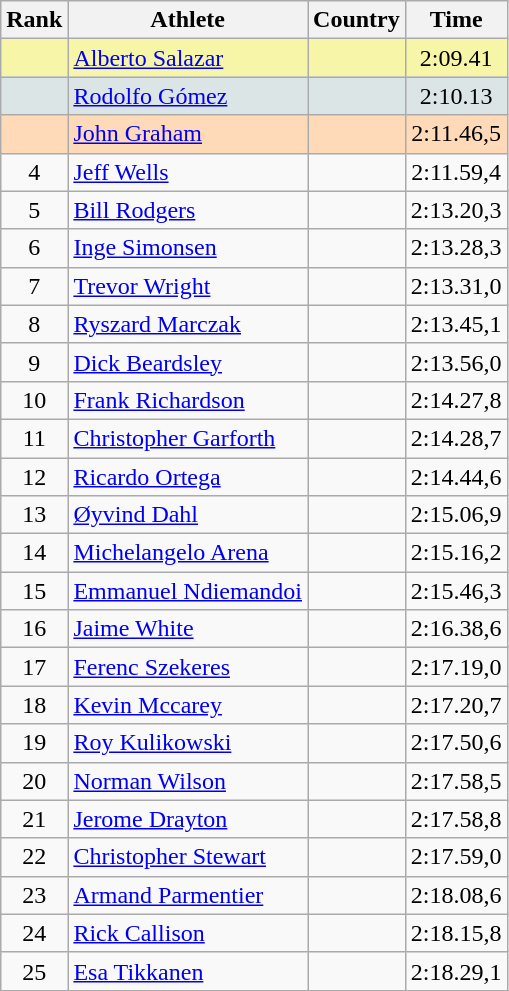<table class="wikitable" style="text-align:left;">
<tr>
<th>Rank</th>
<th>Athlete</th>
<th>Country</th>
<th>Time</th>
</tr>
<tr bgcolor="#F7F6A8">
<td align=center></td>
<td><a href='#'>Alberto Salazar</a></td>
<td></td>
<td align="center">2:09.41</td>
</tr>
<tr bgcolor="#DCE5E5">
<td align=center></td>
<td><a href='#'>Rodolfo Gómez</a></td>
<td></td>
<td align="center">2:10.13</td>
</tr>
<tr bgcolor="#FFDAB9">
<td align=center></td>
<td><a href='#'>John Graham</a></td>
<td></td>
<td align="center">2:11.46,5</td>
</tr>
<tr>
<td align=center>4</td>
<td><a href='#'>Jeff Wells</a></td>
<td></td>
<td align="center">2:11.59,4</td>
</tr>
<tr>
<td align=center>5</td>
<td><a href='#'>Bill Rodgers</a></td>
<td></td>
<td align="center">2:13.20,3</td>
</tr>
<tr>
<td align=center>6</td>
<td><a href='#'>Inge Simonsen</a></td>
<td></td>
<td align="center">2:13.28,3</td>
</tr>
<tr>
<td align=center>7</td>
<td><a href='#'>Trevor Wright</a></td>
<td></td>
<td align="center">2:13.31,0</td>
</tr>
<tr>
<td align=center>8</td>
<td><a href='#'>Ryszard Marczak</a></td>
<td></td>
<td align="center">2:13.45,1</td>
</tr>
<tr>
<td align=center>9</td>
<td><a href='#'>Dick Beardsley</a></td>
<td></td>
<td align="center">2:13.56,0</td>
</tr>
<tr>
<td align=center>10</td>
<td><a href='#'>Frank Richardson</a></td>
<td></td>
<td align="center">2:14.27,8</td>
</tr>
<tr>
<td align=center>11</td>
<td><a href='#'>Christopher Garforth</a></td>
<td></td>
<td align="center">2:14.28,7</td>
</tr>
<tr>
<td align=center>12</td>
<td><a href='#'>Ricardo Ortega</a></td>
<td></td>
<td align="center">2:14.44,6</td>
</tr>
<tr>
<td align=center>13</td>
<td><a href='#'>Øyvind Dahl</a></td>
<td></td>
<td align="center">2:15.06,9</td>
</tr>
<tr>
<td align=center>14</td>
<td><a href='#'>Michelangelo Arena</a></td>
<td></td>
<td align="center">2:15.16,2</td>
</tr>
<tr>
<td align=center>15</td>
<td><a href='#'>Emmanuel Ndiemandoi</a></td>
<td></td>
<td align="center">2:15.46,3</td>
</tr>
<tr>
<td align=center>16</td>
<td><a href='#'>Jaime White</a></td>
<td></td>
<td align="center">2:16.38,6</td>
</tr>
<tr>
<td align=center>17</td>
<td><a href='#'>Ferenc Szekeres</a></td>
<td></td>
<td align="center">2:17.19,0</td>
</tr>
<tr>
<td align=center>18</td>
<td><a href='#'>Kevin Mccarey</a></td>
<td></td>
<td align="center">2:17.20,7</td>
</tr>
<tr>
<td align=center>19</td>
<td><a href='#'>Roy Kulikowski</a></td>
<td></td>
<td align="center">2:17.50,6</td>
</tr>
<tr>
<td align=center>20</td>
<td><a href='#'>Norman Wilson</a></td>
<td></td>
<td align="center">2:17.58,5</td>
</tr>
<tr>
<td align=center>21</td>
<td><a href='#'>Jerome Drayton</a></td>
<td></td>
<td align="center">2:17.58,8</td>
</tr>
<tr>
<td align=center>22</td>
<td><a href='#'>Christopher Stewart</a></td>
<td></td>
<td align="center">2:17.59,0</td>
</tr>
<tr>
<td align=center>23</td>
<td><a href='#'>Armand Parmentier</a></td>
<td></td>
<td align="center">2:18.08,6</td>
</tr>
<tr>
<td align=center>24</td>
<td><a href='#'>Rick Callison</a></td>
<td></td>
<td align="center">2:18.15,8</td>
</tr>
<tr>
<td align=center>25</td>
<td><a href='#'>Esa Tikkanen</a></td>
<td></td>
<td align="center">2:18.29,1</td>
</tr>
</table>
